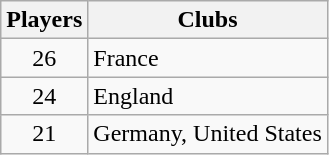<table class="wikitable">
<tr>
<th>Players</th>
<th>Clubs</th>
</tr>
<tr>
<td align="center">26</td>
<td> France</td>
</tr>
<tr>
<td align="center">24</td>
<td> England</td>
</tr>
<tr>
<td align="center">21</td>
<td> Germany,  United States</td>
</tr>
</table>
